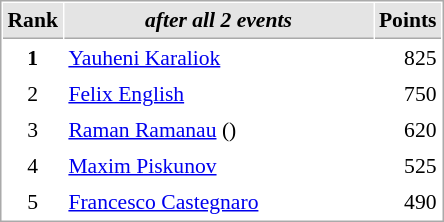<table cellspacing="1" cellpadding="3" style="border:1px solid #aaa; font-size:90%;">
<tr style="background:#e4e4e4;">
<th style="border-bottom:1px solid #aaa; width:10px;">Rank</th>
<th style="border-bottom:1px solid #aaa; width:200px; white-space:nowrap;"><em>after all 2 events</em> </th>
<th style="border-bottom:1px solid #aaa; width:20px;">Points</th>
</tr>
<tr>
<td style="text-align:center;"><strong>1</strong></td>
<td> <a href='#'>Yauheni Karaliok</a></td>
<td align="right">825</td>
</tr>
<tr>
<td style="text-align:center;">2</td>
<td>  <a href='#'>Felix English</a></td>
<td align="right">750</td>
</tr>
<tr>
<td style="text-align:center;">3</td>
<td> <a href='#'>Raman Ramanau</a> ()</td>
<td align="right">620</td>
</tr>
<tr>
<td style="text-align:center;">4</td>
<td>  <a href='#'>Maxim Piskunov</a></td>
<td align="right">525</td>
</tr>
<tr>
<td style="text-align:center;">5</td>
<td>  <a href='#'>Francesco Castegnaro</a></td>
<td align="right">490</td>
</tr>
</table>
